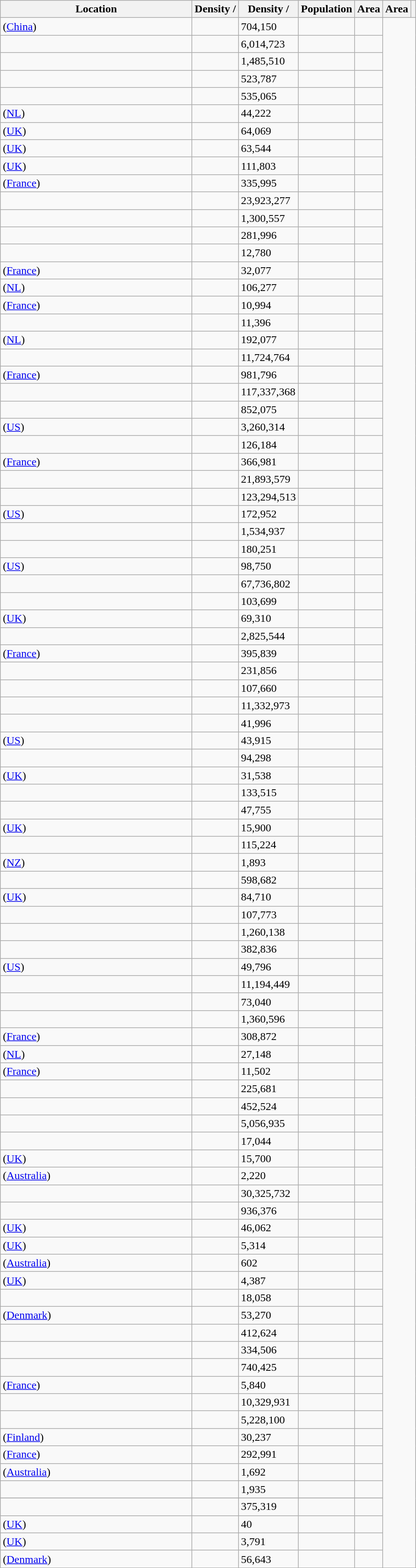<table class="wikitable sortable mw-datatable sticky-header static-row-numbers sort-under col1left" >
<tr>
<th style=width:17em>Location</th>
<th>Density  /</th>
<th>Density  /</th>
<th>Population</th>
<th>Area  </th>
<th>Area  </th>
<th class="unsortable"></th>
</tr>
<tr>
<td> (<a href='#'>China</a>)</td>
<td></td>
<td>704,150</td>
<td></td>
<td></td>
</tr>
<tr>
<td></td>
<td></td>
<td>6,014,723</td>
<td></td>
<td></td>
</tr>
<tr>
<td></td>
<td></td>
<td>1,485,510</td>
<td></td>
<td></td>
</tr>
<tr>
<td></td>
<td></td>
<td>523,787</td>
<td></td>
<td></td>
</tr>
<tr>
<td></td>
<td></td>
<td>535,065</td>
<td></td>
<td></td>
</tr>
<tr>
<td> (<a href='#'>NL</a>)</td>
<td></td>
<td>44,222</td>
<td></td>
<td></td>
</tr>
<tr>
<td> (<a href='#'>UK</a>)</td>
<td></td>
<td>64,069</td>
<td></td>
<td></td>
</tr>
<tr>
<td> (<a href='#'>UK</a>)</td>
<td></td>
<td>63,544</td>
<td></td>
<td></td>
</tr>
<tr>
<td> (<a href='#'>UK</a>)</td>
<td></td>
<td>111,803</td>
<td></td>
<td></td>
</tr>
<tr>
<td> (<a href='#'>France</a>)</td>
<td></td>
<td>335,995</td>
<td></td>
<td></td>
</tr>
<tr>
<td></td>
<td></td>
<td>23,923,277</td>
<td></td>
<td></td>
</tr>
<tr>
<td></td>
<td></td>
<td>1,300,557</td>
<td></td>
<td></td>
</tr>
<tr>
<td></td>
<td></td>
<td>281,996</td>
<td></td>
<td></td>
</tr>
<tr>
<td></td>
<td></td>
<td>12,780</td>
<td></td>
<td></td>
</tr>
<tr>
<td> (<a href='#'>France</a>)</td>
<td></td>
<td>32,077</td>
<td></td>
<td></td>
</tr>
<tr>
<td> (<a href='#'>NL</a>)</td>
<td></td>
<td>106,277</td>
<td></td>
<td></td>
</tr>
<tr>
<td> (<a href='#'>France</a>)</td>
<td></td>
<td>10,994</td>
<td></td>
<td></td>
</tr>
<tr>
<td></td>
<td></td>
<td>11,396</td>
<td></td>
<td></td>
</tr>
<tr>
<td> (<a href='#'>NL</a>)</td>
<td></td>
<td>192,077</td>
<td></td>
<td></td>
</tr>
<tr>
<td></td>
<td></td>
<td>11,724,764</td>
<td></td>
<td></td>
</tr>
<tr>
<td> (<a href='#'>France</a>)</td>
<td></td>
<td>981,796</td>
<td></td>
<td></td>
</tr>
<tr>
<td></td>
<td></td>
<td>117,337,368</td>
<td></td>
<td></td>
</tr>
<tr>
<td></td>
<td></td>
<td>852,075</td>
<td></td>
<td></td>
</tr>
<tr>
<td> (<a href='#'>US</a>)</td>
<td></td>
<td>3,260,314</td>
<td></td>
<td></td>
</tr>
<tr>
<td></td>
<td></td>
<td>126,184</td>
<td></td>
<td></td>
</tr>
<tr>
<td> (<a href='#'>France</a>)</td>
<td></td>
<td>366,981</td>
<td></td>
<td></td>
</tr>
<tr>
<td></td>
<td></td>
<td>21,893,579</td>
<td></td>
<td></td>
</tr>
<tr>
<td></td>
<td></td>
<td>123,294,513</td>
<td></td>
<td></td>
</tr>
<tr>
<td> (<a href='#'>US</a>)</td>
<td></td>
<td>172,952</td>
<td></td>
<td></td>
</tr>
<tr>
<td></td>
<td></td>
<td>1,534,937</td>
<td></td>
<td></td>
</tr>
<tr>
<td></td>
<td></td>
<td>180,251</td>
<td></td>
<td></td>
</tr>
<tr>
<td> (<a href='#'>US</a>)</td>
<td></td>
<td>98,750</td>
<td></td>
<td></td>
</tr>
<tr>
<td></td>
<td></td>
<td>67,736,802</td>
<td></td>
<td></td>
</tr>
<tr>
<td></td>
<td></td>
<td>103,699</td>
<td></td>
<td></td>
</tr>
<tr>
<td> (<a href='#'>UK</a>)</td>
<td></td>
<td>69,310</td>
<td></td>
<td></td>
</tr>
<tr>
<td></td>
<td></td>
<td>2,825,544</td>
<td></td>
<td></td>
</tr>
<tr>
<td> (<a href='#'>France</a>)</td>
<td></td>
<td>395,839</td>
<td></td>
<td></td>
</tr>
<tr>
<td></td>
<td></td>
<td>231,856</td>
<td></td>
<td></td>
</tr>
<tr>
<td></td>
<td></td>
<td>107,660</td>
<td></td>
<td></td>
</tr>
<tr>
<td></td>
<td></td>
<td>11,332,973</td>
<td></td>
<td></td>
</tr>
<tr>
<td></td>
<td></td>
<td>41,996</td>
<td></td>
<td></td>
</tr>
<tr>
<td> (<a href='#'>US</a>)</td>
<td></td>
<td>43,915</td>
<td></td>
<td></td>
</tr>
<tr>
<td></td>
<td></td>
<td>94,298</td>
<td></td>
<td></td>
</tr>
<tr>
<td> (<a href='#'>UK</a>)</td>
<td></td>
<td>31,538</td>
<td></td>
<td></td>
</tr>
<tr>
<td></td>
<td></td>
<td>133,515</td>
<td></td>
<td></td>
</tr>
<tr>
<td></td>
<td></td>
<td>47,755</td>
<td></td>
<td></td>
</tr>
<tr>
<td> (<a href='#'>UK</a>)</td>
<td></td>
<td>15,900</td>
<td></td>
<td></td>
</tr>
<tr>
<td></td>
<td></td>
<td>115,224</td>
<td></td>
<td></td>
</tr>
<tr>
<td> (<a href='#'>NZ</a>)</td>
<td></td>
<td>1,893</td>
<td></td>
<td></td>
</tr>
<tr>
<td></td>
<td></td>
<td>598,682</td>
<td></td>
<td></td>
</tr>
<tr>
<td> (<a href='#'>UK</a>)</td>
<td></td>
<td>84,710</td>
<td></td>
<td></td>
</tr>
<tr>
<td></td>
<td></td>
<td>107,773</td>
<td></td>
<td></td>
</tr>
<tr>
<td></td>
<td></td>
<td>1,260,138</td>
<td></td>
<td></td>
</tr>
<tr>
<td></td>
<td></td>
<td>382,836</td>
<td></td>
<td></td>
</tr>
<tr>
<td> (<a href='#'>US</a>)</td>
<td></td>
<td>49,796</td>
<td></td>
<td></td>
</tr>
<tr>
<td></td>
<td></td>
<td>11,194,449</td>
<td></td>
<td></td>
</tr>
<tr>
<td></td>
<td></td>
<td>73,040</td>
<td></td>
<td></td>
</tr>
<tr>
<td></td>
<td></td>
<td>1,360,596</td>
<td></td>
<td></td>
</tr>
<tr>
<td> (<a href='#'>France</a>)</td>
<td></td>
<td>308,872</td>
<td></td>
<td></td>
</tr>
<tr>
<td> (<a href='#'>NL</a>)</td>
<td></td>
<td>27,148</td>
<td></td>
<td></td>
</tr>
<tr>
<td> (<a href='#'>France</a>)</td>
<td></td>
<td>11,502</td>
<td></td>
<td></td>
</tr>
<tr>
<td></td>
<td></td>
<td>225,681</td>
<td></td>
<td></td>
</tr>
<tr>
<td></td>
<td></td>
<td>452,524</td>
<td></td>
<td></td>
</tr>
<tr>
<td></td>
<td></td>
<td>5,056,935</td>
<td></td>
<td></td>
</tr>
<tr>
<td></td>
<td></td>
<td>17,044</td>
<td></td>
<td></td>
</tr>
<tr>
<td> (<a href='#'>UK</a>)</td>
<td></td>
<td>15,700</td>
<td></td>
<td></td>
</tr>
<tr>
<td> (<a href='#'>Australia</a>)</td>
<td></td>
<td>2,220</td>
<td></td>
<td></td>
</tr>
<tr>
<td></td>
<td></td>
<td>30,325,732</td>
<td></td>
<td></td>
</tr>
<tr>
<td></td>
<td></td>
<td>936,376</td>
<td></td>
<td></td>
</tr>
<tr>
<td> (<a href='#'>UK</a>)</td>
<td></td>
<td>46,062</td>
<td></td>
<td></td>
</tr>
<tr>
<td> (<a href='#'>UK</a>)</td>
<td></td>
<td>5,314</td>
<td></td>
<td></td>
</tr>
<tr>
<td> (<a href='#'>Australia</a>)</td>
<td></td>
<td>602</td>
<td></td>
<td></td>
</tr>
<tr>
<td> (<a href='#'>UK</a>)</td>
<td></td>
<td>4,387</td>
<td></td>
<td></td>
</tr>
<tr>
<td></td>
<td></td>
<td>18,058</td>
<td></td>
<td></td>
</tr>
<tr>
<td> (<a href='#'>Denmark</a>)</td>
<td></td>
<td>53,270</td>
<td></td>
<td></td>
</tr>
<tr>
<td></td>
<td></td>
<td>412,624</td>
<td></td>
<td></td>
</tr>
<tr>
<td></td>
<td></td>
<td>334,506</td>
<td></td>
<td></td>
</tr>
<tr>
<td></td>
<td></td>
<td>740,425</td>
<td></td>
<td></td>
</tr>
<tr>
<td> (<a href='#'>France</a>)</td>
<td></td>
<td>5,840</td>
<td></td>
<td></td>
</tr>
<tr>
<td></td>
<td></td>
<td>10,329,931</td>
<td></td>
<td></td>
</tr>
<tr>
<td></td>
<td></td>
<td>5,228,100</td>
<td></td>
<td></td>
</tr>
<tr>
<td> (<a href='#'>Finland</a>)</td>
<td></td>
<td>30,237</td>
<td></td>
<td></td>
</tr>
<tr>
<td> (<a href='#'>France</a>)</td>
<td></td>
<td>292,991</td>
<td></td>
<td></td>
</tr>
<tr>
<td> (<a href='#'>Australia</a>)</td>
<td></td>
<td>1,692</td>
<td></td>
<td></td>
</tr>
<tr>
<td></td>
<td></td>
<td>1,935</td>
<td></td>
<td></td>
</tr>
<tr>
</tr>
<tr>
<td></td>
<td></td>
<td>375,319</td>
<td></td>
<td></td>
</tr>
<tr>
<td> (<a href='#'>UK</a>)</td>
<td></td>
<td>40</td>
<td></td>
<td></td>
</tr>
<tr>
<td> (<a href='#'>UK</a>)</td>
<td></td>
<td>3,791</td>
<td></td>
<td></td>
</tr>
<tr>
<td> (<a href='#'>Denmark</a>)</td>
<td></td>
<td>56,643</td>
<td></td>
<td></td>
</tr>
</table>
